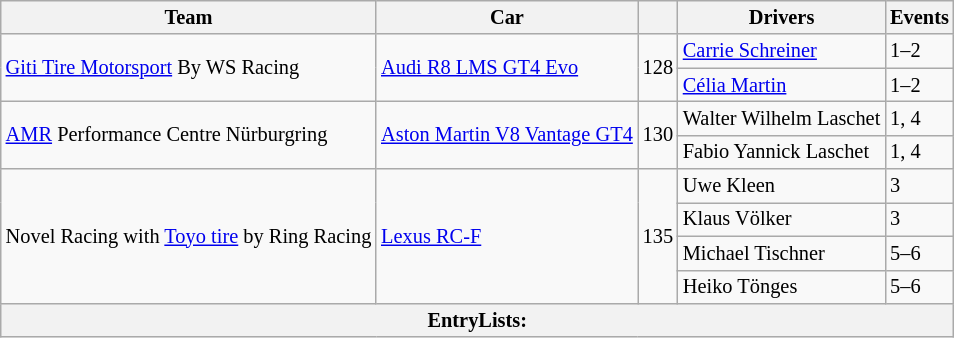<table class="wikitable" style="font-size: 85%;">
<tr>
<th>Team</th>
<th>Car</th>
<th></th>
<th>Drivers</th>
<th>Events</th>
</tr>
<tr>
<td rowspan="2"> <a href='#'>Giti Tire Motorsport</a> By WS Racing</td>
<td rowspan="2"><a href='#'>Audi R8 LMS GT4 Evo</a></td>
<td style="text-align:center" rowspan="2">128</td>
<td> <a href='#'>Carrie Schreiner</a></td>
<td>1–2</td>
</tr>
<tr>
<td> <a href='#'>Célia Martin</a></td>
<td>1–2</td>
</tr>
<tr>
<td rowspan="2"> <a href='#'>AMR</a> Performance Centre Nürburgring</td>
<td rowspan="2"><a href='#'>Aston Martin V8 Vantage GT4</a></td>
<td rowspan="2" style="text-align:center">130</td>
<td> Walter Wilhelm Laschet</td>
<td>1, 4</td>
</tr>
<tr>
<td> Fabio Yannick Laschet</td>
<td>1, 4</td>
</tr>
<tr>
<td rowspan=4> Novel Racing with <a href='#'>Toyo tire</a> by Ring Racing</td>
<td rowspan=4><a href='#'>Lexus RC-F</a></td>
<td rowspan=4 align=center>135</td>
<td> Uwe Kleen</td>
<td>3</td>
</tr>
<tr>
<td> Klaus Völker</td>
<td>3</td>
</tr>
<tr>
<td> Michael Tischner</td>
<td>5–6</td>
</tr>
<tr>
<td> Heiko Tönges</td>
<td>5–6</td>
</tr>
<tr>
<th colspan="5">EntryLists:</th>
</tr>
</table>
